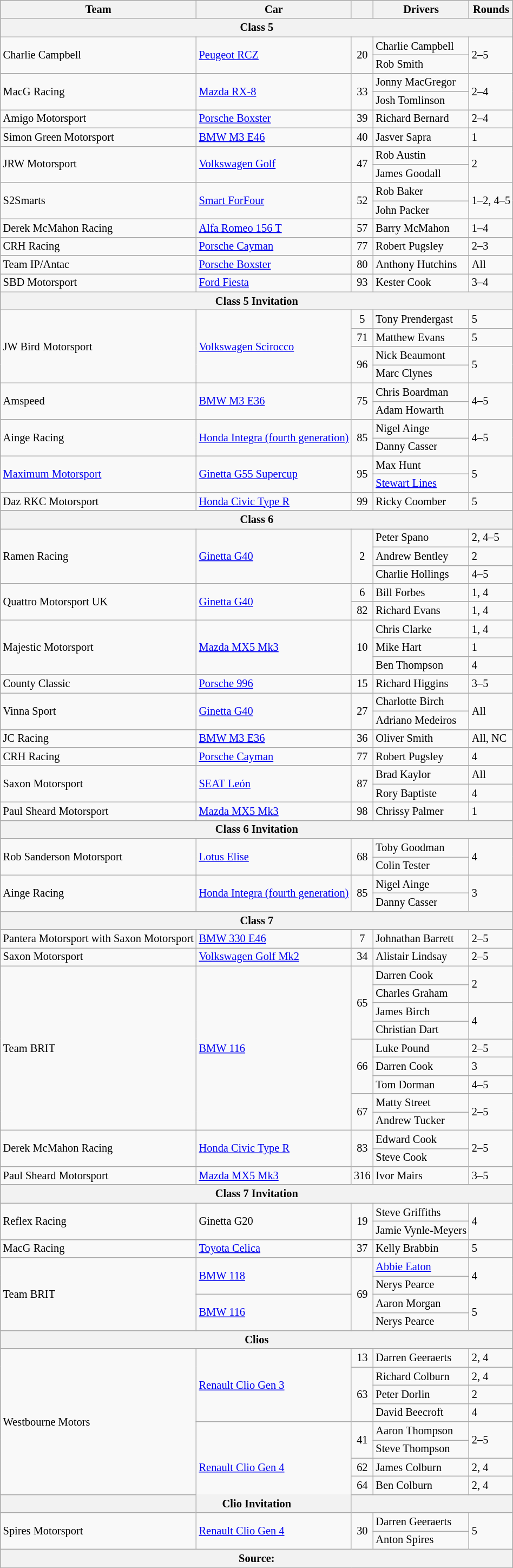<table class="wikitable" style="font-size: 85%">
<tr>
<th>Team</th>
<th>Car</th>
<th></th>
<th>Drivers</th>
<th>Rounds</th>
</tr>
<tr>
<th colspan=5>Class 5</th>
</tr>
<tr>
<td rowspan=2>Charlie Campbell</td>
<td rowspan=2><a href='#'>Peugeot RCZ</a></td>
<td rowspan=2 align=center>20</td>
<td> Charlie Campbell</td>
<td rowspan=2>2–5</td>
</tr>
<tr>
<td> Rob Smith</td>
</tr>
<tr>
<td rowspan=2>MacG Racing</td>
<td rowspan=2><a href='#'>Mazda RX-8</a></td>
<td rowspan=2 align=center>33</td>
<td> Jonny MacGregor</td>
<td rowspan=2>2–4</td>
</tr>
<tr>
<td> Josh Tomlinson</td>
</tr>
<tr>
<td>Amigo Motorsport</td>
<td><a href='#'>Porsche Boxster</a></td>
<td align=center>39</td>
<td> Richard Bernard</td>
<td>2–4</td>
</tr>
<tr>
<td>Simon Green Motorsport</td>
<td><a href='#'>BMW M3 E46</a></td>
<td align=center>40</td>
<td> Jasver Sapra</td>
<td>1</td>
</tr>
<tr>
<td rowspan=2>JRW Motorsport</td>
<td rowspan=2><a href='#'>Volkswagen Golf</a></td>
<td rowspan=2 align=center>47</td>
<td> Rob Austin</td>
<td rowspan=2>2</td>
</tr>
<tr>
<td> James Goodall</td>
</tr>
<tr>
<td rowspan=2>S2Smarts</td>
<td rowspan=2><a href='#'>Smart ForFour</a></td>
<td rowspan=2 align=center>52</td>
<td> Rob Baker</td>
<td rowspan=2>1–2, 4–5</td>
</tr>
<tr>
<td> John Packer</td>
</tr>
<tr>
<td>Derek McMahon Racing</td>
<td><a href='#'>Alfa Romeo 156 T</a></td>
<td align=center>57</td>
<td> Barry McMahon</td>
<td>1–4</td>
</tr>
<tr>
<td>CRH Racing</td>
<td><a href='#'>Porsche Cayman</a></td>
<td align=center>77</td>
<td> Robert Pugsley</td>
<td>2–3</td>
</tr>
<tr>
<td>Team IP/Antac</td>
<td><a href='#'>Porsche Boxster</a></td>
<td align=center>80</td>
<td> Anthony Hutchins</td>
<td>All</td>
</tr>
<tr>
<td>SBD Motorsport</td>
<td><a href='#'>Ford Fiesta</a></td>
<td align=center>93</td>
<td> Kester Cook</td>
<td>3–4</td>
</tr>
<tr>
<th colspan=5>Class 5 Invitation</th>
</tr>
<tr>
<td rowspan=4>JW Bird Motorsport</td>
<td rowspan=4><a href='#'>Volkswagen Scirocco</a></td>
<td align=center>5</td>
<td> Tony Prendergast</td>
<td>5</td>
</tr>
<tr>
<td align=center>71</td>
<td> Matthew Evans</td>
<td>5</td>
</tr>
<tr>
<td rowspan=2 align=center>96</td>
<td> Nick Beaumont</td>
<td rowspan=2>5</td>
</tr>
<tr>
<td> Marc Clynes</td>
</tr>
<tr>
<td rowspan=2>Amspeed</td>
<td rowspan=2><a href='#'>BMW M3 E36</a></td>
<td rowspan=2 align=center>75</td>
<td> Chris Boardman</td>
<td rowspan=2>4–5</td>
</tr>
<tr>
<td> Adam Howarth</td>
</tr>
<tr>
<td rowspan=2>Ainge Racing</td>
<td rowspan=2><a href='#'>Honda Integra (fourth generation)</a></td>
<td rowspan=2 align=center>85</td>
<td> Nigel Ainge</td>
<td rowspan=2>4–5</td>
</tr>
<tr>
<td> Danny Casser</td>
</tr>
<tr>
<td rowspan=2><a href='#'>Maximum Motorsport</a></td>
<td rowspan=2><a href='#'>Ginetta G55 Supercup</a></td>
<td rowspan=2 align=center>95</td>
<td> Max Hunt</td>
<td rowspan=2>5</td>
</tr>
<tr>
<td> <a href='#'>Stewart Lines</a></td>
</tr>
<tr>
<td>Daz RKC Motorsport</td>
<td><a href='#'>Honda Civic Type R</a></td>
<td align=center>99</td>
<td> Ricky Coomber</td>
<td>5</td>
</tr>
<tr>
<th colspan=5>Class 6</th>
</tr>
<tr>
<td rowspan=3>Ramen Racing</td>
<td rowspan=3><a href='#'>Ginetta G40</a></td>
<td rowspan=3 align=center>2</td>
<td> Peter Spano</td>
<td>2, 4–5</td>
</tr>
<tr>
<td> Andrew Bentley</td>
<td>2</td>
</tr>
<tr>
<td> Charlie Hollings</td>
<td>4–5</td>
</tr>
<tr>
<td rowspan=2>Quattro Motorsport UK</td>
<td rowspan=2><a href='#'>Ginetta G40</a></td>
<td align=center>6</td>
<td> Bill Forbes</td>
<td>1, 4</td>
</tr>
<tr>
<td align=center>82</td>
<td> Richard Evans</td>
<td>1, 4</td>
</tr>
<tr>
<td rowspan=3>Majestic Motorsport</td>
<td rowspan=3><a href='#'>Mazda MX5 Mk3</a></td>
<td rowspan=3 align=center>10</td>
<td> Chris Clarke</td>
<td>1, 4</td>
</tr>
<tr>
<td> Mike Hart</td>
<td>1</td>
</tr>
<tr>
<td> Ben Thompson</td>
<td>4</td>
</tr>
<tr>
<td>County Classic</td>
<td><a href='#'>Porsche 996</a></td>
<td align=center>15</td>
<td> Richard Higgins</td>
<td>3–5</td>
</tr>
<tr>
<td rowspan=2>Vinna Sport</td>
<td rowspan=2><a href='#'>Ginetta G40</a></td>
<td rowspan=2 align=center>27</td>
<td> Charlotte Birch</td>
<td rowspan=2>All</td>
</tr>
<tr>
<td> Adriano Medeiros</td>
</tr>
<tr>
<td>JC Racing</td>
<td><a href='#'>BMW M3 E36</a></td>
<td align=center>36</td>
<td> Oliver Smith</td>
<td>All, NC</td>
</tr>
<tr>
<td>CRH Racing</td>
<td><a href='#'>Porsche Cayman</a></td>
<td align=center>77</td>
<td> Robert Pugsley</td>
<td>4</td>
</tr>
<tr>
<td rowspan=2>Saxon Motorsport</td>
<td rowspan=2><a href='#'>SEAT León</a></td>
<td rowspan=2 align=center>87</td>
<td> Brad Kaylor</td>
<td>All</td>
</tr>
<tr>
<td> Rory Baptiste</td>
<td>4</td>
</tr>
<tr>
<td>Paul Sheard Motorsport</td>
<td><a href='#'>Mazda MX5 Mk3</a></td>
<td align=center>98</td>
<td> Chrissy Palmer</td>
<td>1</td>
</tr>
<tr>
<th colspan=5>Class 6 Invitation</th>
</tr>
<tr>
<td rowspan=2>Rob Sanderson Motorsport</td>
<td rowspan=2><a href='#'>Lotus Elise</a></td>
<td rowspan=2 align=center>68</td>
<td> Toby Goodman</td>
<td rowspan=2>4</td>
</tr>
<tr>
<td> Colin Tester</td>
</tr>
<tr>
<td rowspan=2>Ainge Racing</td>
<td rowspan=2><a href='#'>Honda Integra (fourth generation)</a></td>
<td rowspan=2 align=center>85</td>
<td> Nigel Ainge</td>
<td rowspan=2>3</td>
</tr>
<tr>
<td> Danny Casser</td>
</tr>
<tr>
<th colspan=5>Class 7</th>
</tr>
<tr>
<td>Pantera Motorsport with Saxon Motorsport</td>
<td><a href='#'>BMW 330 E46</a></td>
<td align=center>7</td>
<td> Johnathan Barrett</td>
<td>2–5</td>
</tr>
<tr>
<td>Saxon Motorsport </td>
<td><a href='#'>Volkswagen Golf Mk2</a></td>
<td align=center>34</td>
<td> Alistair Lindsay</td>
<td>2–5</td>
</tr>
<tr>
<td rowspan=9>Team BRIT</td>
<td rowspan=9><a href='#'>BMW 116</a></td>
<td rowspan=4 align=center>65</td>
<td> Darren Cook</td>
<td rowspan=2>2</td>
</tr>
<tr>
<td> Charles Graham</td>
</tr>
<tr>
<td> James Birch</td>
<td rowspan=2>4</td>
</tr>
<tr>
<td> Christian Dart</td>
</tr>
<tr>
<td rowspan=3 align=center>66</td>
<td> Luke Pound</td>
<td>2–5</td>
</tr>
<tr>
<td> Darren Cook</td>
<td>3</td>
</tr>
<tr>
<td> Tom Dorman</td>
<td>4–5</td>
</tr>
<tr>
<td rowspan=2 align=center>67</td>
<td> Matty Street</td>
<td rowspan=2>2–5</td>
</tr>
<tr>
<td> Andrew Tucker</td>
</tr>
<tr>
<td rowspan=2>Derek McMahon Racing</td>
<td rowspan=2><a href='#'>Honda Civic Type R</a></td>
<td rowspan=2 align=center>83</td>
<td> Edward Cook</td>
<td rowspan=2>2–5</td>
</tr>
<tr>
<td> Steve Cook</td>
</tr>
<tr>
<td>Paul Sheard Motorsport</td>
<td><a href='#'>Mazda MX5 Mk3</a></td>
<td align=center>316</td>
<td> Ivor Mairs</td>
<td>3–5</td>
</tr>
<tr>
<th colspan=5>Class 7 Invitation</th>
</tr>
<tr>
<td rowspan=2>Reflex Racing</td>
<td rowspan=2>Ginetta G20</td>
<td rowspan=2 align=center>19</td>
<td> Steve Griffiths</td>
<td rowspan=2>4</td>
</tr>
<tr>
<td> Jamie Vynle-Meyers</td>
</tr>
<tr>
<td>MacG Racing</td>
<td><a href='#'>Toyota Celica</a></td>
<td align=center>37</td>
<td> Kelly Brabbin</td>
<td>5</td>
</tr>
<tr>
<td rowspan=4>Team BRIT</td>
<td rowspan=2><a href='#'>BMW 118</a></td>
<td rowspan=4 align=center>69</td>
<td> <a href='#'>Abbie Eaton</a></td>
<td rowspan=2>4</td>
</tr>
<tr>
<td> Nerys Pearce</td>
</tr>
<tr>
<td rowspan=2><a href='#'>BMW 116</a></td>
<td> Aaron Morgan</td>
<td rowspan=2>5</td>
</tr>
<tr>
<td> Nerys Pearce</td>
</tr>
<tr>
<th colspan=5>Clios</th>
</tr>
<tr>
<td rowspan=8>Westbourne Motors</td>
<td rowspan=4><a href='#'>Renault Clio Gen 3</a></td>
<td align=center>13</td>
<td> Darren Geeraerts</td>
<td>2, 4</td>
</tr>
<tr>
<td rowspan=3 align=center>63</td>
<td> Richard Colburn</td>
<td>2, 4</td>
</tr>
<tr>
<td> Peter Dorlin</td>
<td>2</td>
</tr>
<tr>
<td> David Beecroft</td>
<td>4</td>
</tr>
<tr>
<td rowspan=5><a href='#'>Renault Clio Gen 4</a></td>
<td rowspan=2 align=center>41</td>
<td> Aaron Thompson</td>
<td rowspan=2>2–5</td>
</tr>
<tr>
<td> Steve Thompson</td>
</tr>
<tr>
<td align=center>62</td>
<td> James Colburn</td>
<td>2, 4</td>
</tr>
<tr>
<td align=center>64</td>
<td> Ben Colburn</td>
<td>2, 4</td>
</tr>
<tr>
<th colspan=5>Clio Invitation</th>
</tr>
<tr>
<td rowspan=2>Spires Motorsport</td>
<td rowspan=2><a href='#'>Renault Clio Gen 4</a></td>
<td rowspan=2 align=center>30</td>
<td> Darren Geeraerts</td>
<td rowspan=2>5</td>
</tr>
<tr>
<td> Anton Spires</td>
</tr>
<tr>
<th colspan=5>Source:</th>
</tr>
<tr>
</tr>
</table>
